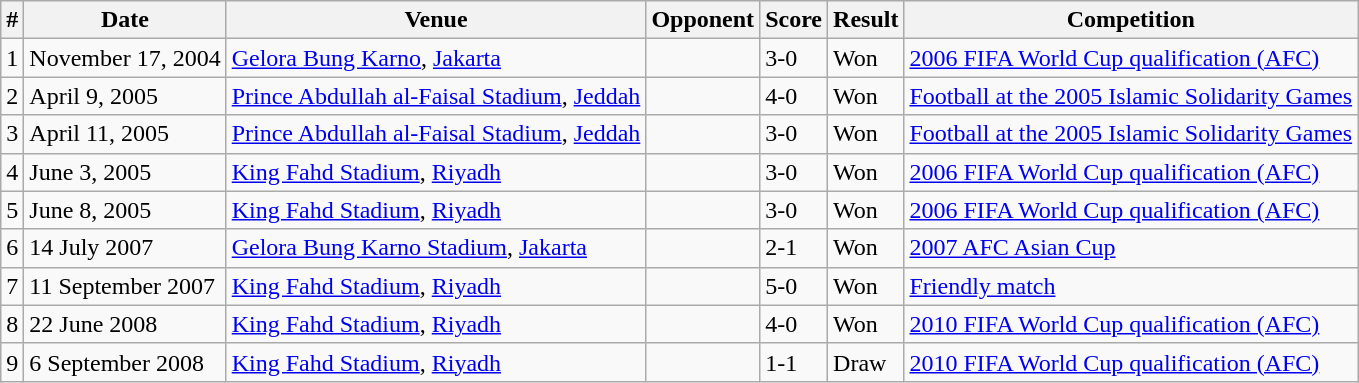<table class="wikitable">
<tr>
<th>#</th>
<th>Date</th>
<th>Venue</th>
<th>Opponent</th>
<th>Score</th>
<th>Result</th>
<th>Competition</th>
</tr>
<tr>
<td>1</td>
<td>November 17, 2004</td>
<td><a href='#'>Gelora Bung Karno</a>, <a href='#'>Jakarta</a></td>
<td></td>
<td>3-0</td>
<td>Won</td>
<td><a href='#'>2006 FIFA World Cup qualification (AFC)</a></td>
</tr>
<tr>
<td>2</td>
<td>April 9, 2005</td>
<td><a href='#'>Prince Abdullah al-Faisal Stadium</a>, <a href='#'>Jeddah</a></td>
<td></td>
<td>4-0</td>
<td>Won</td>
<td><a href='#'>Football at the 2005 Islamic Solidarity Games</a></td>
</tr>
<tr>
<td>3</td>
<td>April 11, 2005</td>
<td><a href='#'>Prince Abdullah al-Faisal Stadium</a>, <a href='#'>Jeddah</a></td>
<td></td>
<td>3-0</td>
<td>Won</td>
<td><a href='#'>Football at the 2005 Islamic Solidarity Games</a></td>
</tr>
<tr>
<td>4</td>
<td>June 3, 2005</td>
<td><a href='#'>King Fahd Stadium</a>, <a href='#'>Riyadh</a></td>
<td></td>
<td>3-0</td>
<td>Won</td>
<td><a href='#'>2006 FIFA World Cup qualification (AFC)</a></td>
</tr>
<tr>
<td>5</td>
<td>June 8, 2005</td>
<td><a href='#'>King Fahd Stadium</a>, <a href='#'>Riyadh</a></td>
<td></td>
<td>3-0</td>
<td>Won</td>
<td><a href='#'>2006 FIFA World Cup qualification (AFC)</a></td>
</tr>
<tr>
<td>6</td>
<td>14 July 2007</td>
<td><a href='#'>Gelora Bung Karno Stadium</a>, <a href='#'>Jakarta</a></td>
<td></td>
<td>2-1</td>
<td>Won</td>
<td><a href='#'>2007 AFC Asian Cup</a></td>
</tr>
<tr>
<td>7</td>
<td>11 September 2007</td>
<td><a href='#'>King Fahd Stadium</a>, <a href='#'>Riyadh</a></td>
<td></td>
<td>5-0</td>
<td>Won</td>
<td><a href='#'>Friendly match</a></td>
</tr>
<tr>
<td>8</td>
<td>22 June 2008</td>
<td><a href='#'>King Fahd Stadium</a>, <a href='#'>Riyadh</a></td>
<td></td>
<td>4-0</td>
<td>Won</td>
<td><a href='#'>2010 FIFA World Cup qualification (AFC)</a></td>
</tr>
<tr>
<td>9</td>
<td>6 September 2008</td>
<td><a href='#'>King Fahd Stadium</a>, <a href='#'>Riyadh</a></td>
<td></td>
<td>1-1</td>
<td>Draw</td>
<td><a href='#'>2010 FIFA World Cup qualification (AFC)</a></td>
</tr>
</table>
